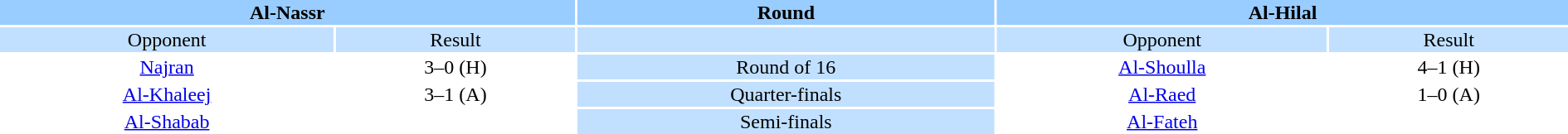<table style="width:100%; text-align:center;">
<tr style="vertical-align:top; background:#9cf;">
<th colspan=2 style="width:1*">Al-Nassr</th>
<th><strong>Round</strong></th>
<th colspan=2 style="width:1*">Al-Hilal</th>
</tr>
<tr style="vertical-align:top; background:#c1e0ff;">
<td>Opponent</td>
<td>Result</td>
<td style="background:#c1e0ff;"></td>
<td>Opponent</td>
<td>Result</td>
</tr>
<tr>
<td><a href='#'>Najran</a></td>
<td>3–0 (H)</td>
<td style="background:#c1e0ff;">Round of 16</td>
<td><a href='#'>Al-Shoulla</a></td>
<td>4–1 (H)</td>
</tr>
<tr>
<td><a href='#'>Al-Khaleej</a></td>
<td>3–1 (A)</td>
<td style="background:#c1e0ff;">Quarter-finals</td>
<td><a href='#'>Al-Raed</a></td>
<td>1–0 (A)</td>
</tr>
<tr>
<td rowspan=2><a href='#'>Al-Shabab</a></td>
<td></td>
<td style="background:#c1e0ff;" rowspan="1">Semi-finals</td>
<td rowspan=2><a href='#'>Al-Fateh</a></td>
<td></td>
</tr>
</table>
